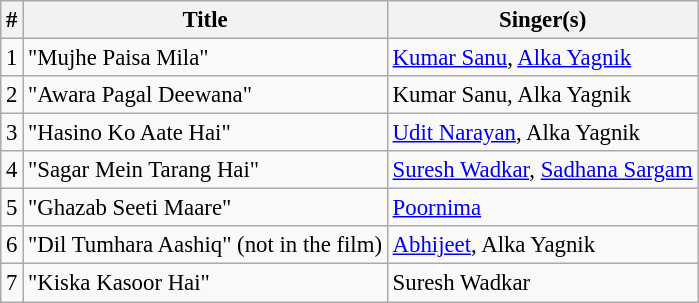<table class="wikitable sortable" style="font-size:95%;">
<tr>
<th>#</th>
<th>Title</th>
<th>Singer(s)</th>
</tr>
<tr>
<td>1</td>
<td>"Mujhe Paisa Mila"</td>
<td><a href='#'>Kumar Sanu</a>, <a href='#'>Alka Yagnik</a></td>
</tr>
<tr>
<td>2</td>
<td>"Awara Pagal Deewana"</td>
<td>Kumar Sanu, Alka Yagnik</td>
</tr>
<tr>
<td>3</td>
<td>"Hasino Ko Aate Hai"</td>
<td><a href='#'>Udit Narayan</a>, Alka Yagnik</td>
</tr>
<tr>
<td>4</td>
<td>"Sagar Mein Tarang Hai"</td>
<td><a href='#'>Suresh Wadkar</a>, <a href='#'>Sadhana Sargam</a></td>
</tr>
<tr>
<td>5</td>
<td>"Ghazab Seeti Maare"</td>
<td><a href='#'>Poornima</a></td>
</tr>
<tr>
<td>6</td>
<td>"Dil Tumhara Aashiq" (not in the film)</td>
<td><a href='#'>Abhijeet</a>, Alka Yagnik</td>
</tr>
<tr>
<td>7</td>
<td>"Kiska Kasoor Hai"</td>
<td>Suresh Wadkar</td>
</tr>
</table>
